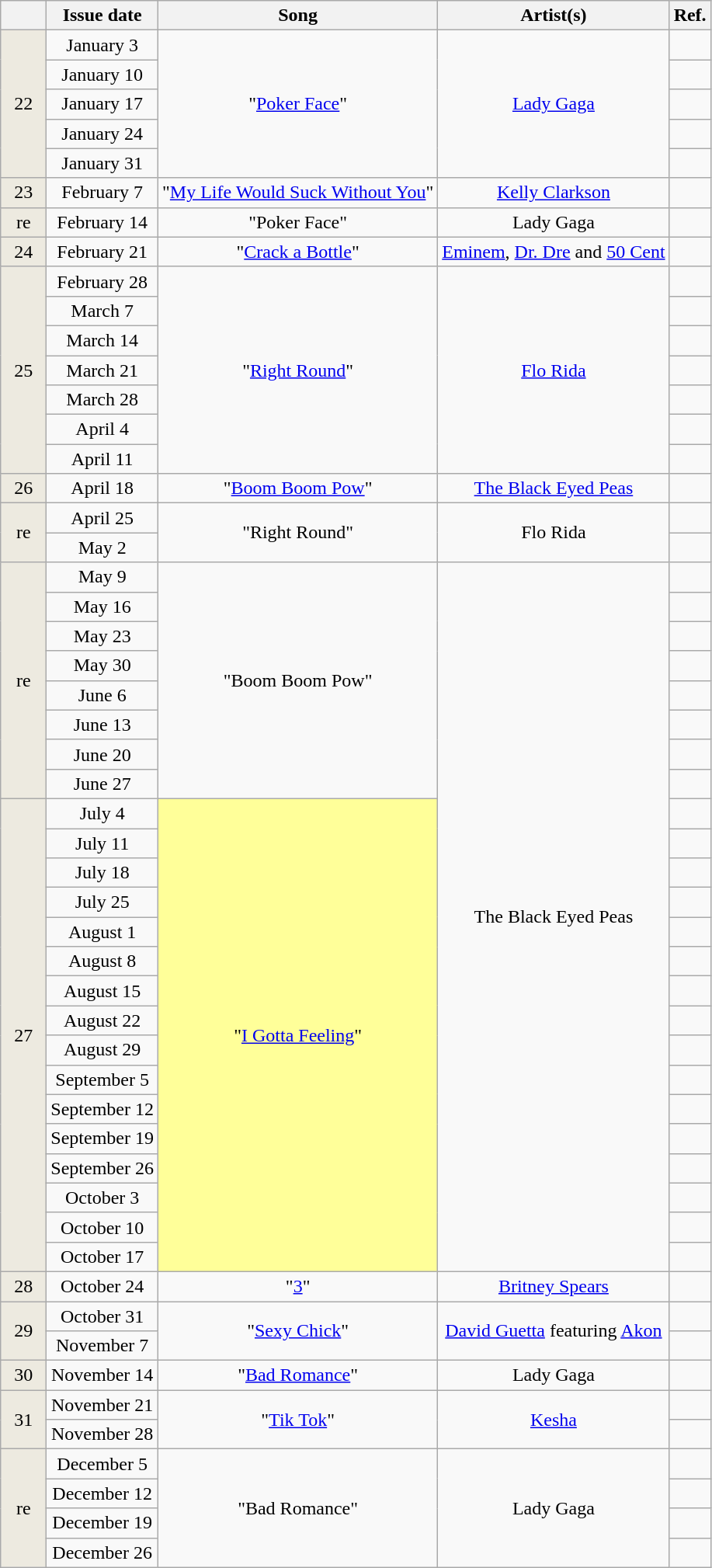<table class="wikitable" style="text-align: center;">
<tr>
<th scope="col" style="width:2em;"></th>
<th>Issue date</th>
<th>Song</th>
<th>Artist(s)</th>
<th>Ref.</th>
</tr>
<tr>
<td style="background-color:#EDEAE0;" rowspan="5">22</td>
<td>January 3</td>
<td align=center rowspan=5>"<a href='#'>Poker Face</a>"</td>
<td align=center rowspan=5><a href='#'>Lady Gaga</a></td>
<td align=center></td>
</tr>
<tr>
<td>January 10</td>
<td align=center></td>
</tr>
<tr>
<td>January 17</td>
<td align=center></td>
</tr>
<tr>
<td>January 24</td>
<td align=center></td>
</tr>
<tr>
<td>January 31</td>
<td align=center></td>
</tr>
<tr>
<td style="background-color:#EDEAE0;">23</td>
<td>February 7</td>
<td align=center>"<a href='#'>My Life Would Suck Without You</a>"</td>
<td align=center><a href='#'>Kelly Clarkson</a></td>
<td align=center></td>
</tr>
<tr>
<td style="background-color:#EDEAE0;">re</td>
<td>February 14</td>
<td align=center>"Poker Face"</td>
<td align=center>Lady Gaga</td>
<td align=center></td>
</tr>
<tr>
<td style="background-color:#EDEAE0;">24</td>
<td>February 21</td>
<td align=center>"<a href='#'>Crack a Bottle</a>"</td>
<td align=center><a href='#'>Eminem</a>, <a href='#'>Dr. Dre</a> and <a href='#'>50 Cent</a></td>
<td align=center></td>
</tr>
<tr>
<td style="background-color:#EDEAE0;" rowspan="7">25</td>
<td>February 28</td>
<td align=center rowspan=7>"<a href='#'>Right Round</a>"</td>
<td align=center rowspan=7><a href='#'>Flo Rida</a></td>
<td align=center></td>
</tr>
<tr>
<td>March 7</td>
<td align=center></td>
</tr>
<tr>
<td>March 14</td>
<td align=center></td>
</tr>
<tr>
<td>March 21</td>
<td align=center></td>
</tr>
<tr>
<td>March 28</td>
<td align=center></td>
</tr>
<tr>
<td>April 4</td>
<td align=center></td>
</tr>
<tr>
<td>April 11</td>
<td align=center></td>
</tr>
<tr>
<td style="background-color:#EDEAE0;">26</td>
<td>April 18</td>
<td align=center>"<a href='#'>Boom Boom Pow</a>"</td>
<td align=center><a href='#'>The Black Eyed Peas</a></td>
<td align=center></td>
</tr>
<tr>
<td style="background-color:#EDEAE0;" rowspan="2">re</td>
<td>April 25</td>
<td align=center rowspan=2>"Right Round"</td>
<td align=center rowspan=2>Flo Rida</td>
<td align=center></td>
</tr>
<tr>
<td>May 2</td>
<td align=center></td>
</tr>
<tr>
<td style="background-color:#EDEAE0;" rowspan="8">re</td>
<td>May 9</td>
<td align=center rowspan=8>"Boom Boom Pow"</td>
<td align=center rowspan=24>The Black Eyed Peas</td>
<td align=center></td>
</tr>
<tr>
<td>May 16</td>
<td align=center></td>
</tr>
<tr>
<td>May 23</td>
<td align=center></td>
</tr>
<tr>
<td>May 30</td>
<td align=center></td>
</tr>
<tr>
<td>June 6</td>
<td align=center></td>
</tr>
<tr>
<td>June 13</td>
<td align=center></td>
</tr>
<tr>
<td>June 20</td>
<td align=center></td>
</tr>
<tr>
<td>June 27</td>
<td align=center></td>
</tr>
<tr>
<td style="background-color:#EDEAE0;" rowspan="16">27</td>
<td>July 4</td>
<td bgcolor=#FFFF99 align=center rowspan=16>"<a href='#'>I Gotta Feeling</a>" </td>
<td align=center></td>
</tr>
<tr>
<td>July 11</td>
<td align=center></td>
</tr>
<tr>
<td>July 18</td>
<td align=center></td>
</tr>
<tr>
<td>July 25</td>
<td align=center></td>
</tr>
<tr>
<td>August 1</td>
<td align=center></td>
</tr>
<tr>
<td>August 8</td>
<td align=center></td>
</tr>
<tr>
<td>August 15</td>
<td align=center></td>
</tr>
<tr>
<td>August 22</td>
<td align=center></td>
</tr>
<tr>
<td>August 29</td>
<td align=center></td>
</tr>
<tr>
<td>September 5</td>
<td align=center></td>
</tr>
<tr>
<td>September 12</td>
<td align=center></td>
</tr>
<tr>
<td>September 19</td>
<td align=center></td>
</tr>
<tr>
<td>September 26</td>
<td align=center></td>
</tr>
<tr>
<td>October 3</td>
<td align=center></td>
</tr>
<tr>
<td>October 10</td>
<td align=center></td>
</tr>
<tr>
<td>October 17</td>
<td align=center></td>
</tr>
<tr>
<td style="background-color:#EDEAE0;">28</td>
<td>October 24</td>
<td align=center>"<a href='#'>3</a>"</td>
<td align=center><a href='#'>Britney Spears</a></td>
<td align=center></td>
</tr>
<tr>
<td style="background-color:#EDEAE0;" rowspan="2">29</td>
<td>October 31</td>
<td align=center rowspan=2>"<a href='#'>Sexy Chick</a>"</td>
<td align=center rowspan=2><a href='#'>David Guetta</a> featuring <a href='#'>Akon</a></td>
<td align=center></td>
</tr>
<tr>
<td>November 7</td>
<td align=center></td>
</tr>
<tr>
<td style="background-color:#EDEAE0;">30</td>
<td>November 14</td>
<td align="center">"<a href='#'>Bad Romance</a>"</td>
<td align="center">Lady Gaga</td>
<td align=center></td>
</tr>
<tr>
<td style="background-color:#EDEAE0;" rowspan="2">31</td>
<td>November 21</td>
<td align=center rowspan=2>"<a href='#'>Tik Tok</a>"</td>
<td align=center rowspan=2><a href='#'>Kesha</a></td>
<td align=center></td>
</tr>
<tr>
<td>November 28</td>
<td align=center></td>
</tr>
<tr>
<td style="background-color:#EDEAE0;" rowspan="4">re</td>
<td>December 5</td>
<td align=center rowspan=4>"Bad Romance"</td>
<td align=center rowspan=4>Lady Gaga</td>
<td align=center></td>
</tr>
<tr>
<td>December 12</td>
<td align=center></td>
</tr>
<tr>
<td>December 19</td>
<td align=center></td>
</tr>
<tr>
<td>December 26</td>
<td align=center></td>
</tr>
</table>
